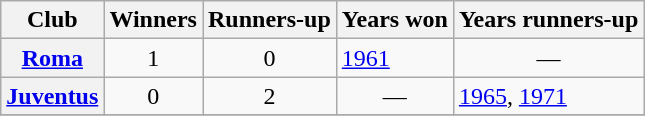<table class="wikitable plainrowheaders sortable">
<tr>
<th scope=col>Club</th>
<th scope=col>Winners</th>
<th scope=col>Runners-up</th>
<th scope=col class="unsortable">Years won</th>
<th scope=col class="unsortable">Years runners-up</th>
</tr>
<tr>
<th scope=row><a href='#'>Roma</a></th>
<td align=center>1</td>
<td align=center>0</td>
<td><a href='#'>1961</a></td>
<td align=center>—</td>
</tr>
<tr>
<th scope=row><a href='#'>Juventus</a></th>
<td align=center>0</td>
<td align=center>2</td>
<td align=center>—</td>
<td><a href='#'>1965</a>, <a href='#'>1971</a></td>
</tr>
<tr>
</tr>
</table>
